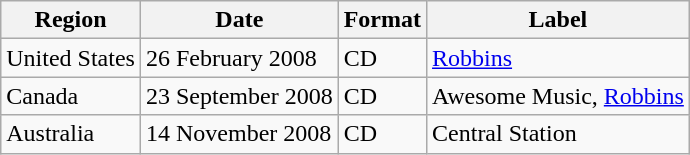<table class="wikitable">
<tr>
<th>Region</th>
<th>Date</th>
<th>Format</th>
<th>Label</th>
</tr>
<tr>
<td>United States</td>
<td>26 February 2008</td>
<td>CD</td>
<td><a href='#'>Robbins</a></td>
</tr>
<tr>
<td>Canada</td>
<td>23 September 2008</td>
<td>CD</td>
<td>Awesome Music, <a href='#'>Robbins</a></td>
</tr>
<tr>
<td>Australia</td>
<td>14 November 2008</td>
<td>CD</td>
<td>Central Station</td>
</tr>
</table>
